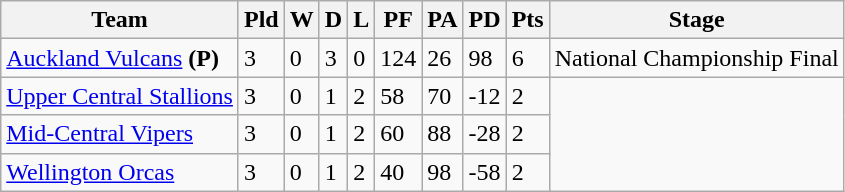<table class="wikitable">
<tr>
<th>Team</th>
<th>Pld</th>
<th>W</th>
<th>D</th>
<th>L</th>
<th>PF</th>
<th>PA</th>
<th>PD</th>
<th>Pts</th>
<th>Stage</th>
</tr>
<tr>
<td> <a href='#'>Auckland Vulcans</a> <strong>(P)</strong></td>
<td>3</td>
<td>0</td>
<td>3</td>
<td>0</td>
<td>124</td>
<td>26</td>
<td>98</td>
<td>6</td>
<td>National Championship Final</td>
</tr>
<tr>
<td> <a href='#'>Upper Central Stallions</a></td>
<td>3</td>
<td>0</td>
<td>1</td>
<td>2</td>
<td>58</td>
<td>70</td>
<td>-12</td>
<td>2</td>
<td rowspan="3"></td>
</tr>
<tr>
<td> <a href='#'>Mid-Central Vipers</a></td>
<td>3</td>
<td>0</td>
<td>1</td>
<td>2</td>
<td>60</td>
<td>88</td>
<td>-28</td>
<td>2</td>
</tr>
<tr>
<td> <a href='#'>Wellington Orcas</a></td>
<td>3</td>
<td>0</td>
<td>1</td>
<td>2</td>
<td>40</td>
<td>98</td>
<td>-58</td>
<td>2</td>
</tr>
</table>
